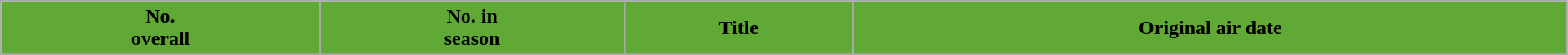<table class="wikitable plainrowheaders" style="width:99%;">
<tr>
<th scope="col" style="background-color: #5FA934; color: #000000;">No. <br> overall</th>
<th scope="col" style="background-color: #5FA934; color: #000000;">No. in <br> season</th>
<th scope="col" style="background-color: #5FA934; color: #000000;">Title</th>
<th scope="col" style="background-color: #5FA934; color: #000000;">Original air date</th>
</tr>
<tr>
</tr>
</table>
